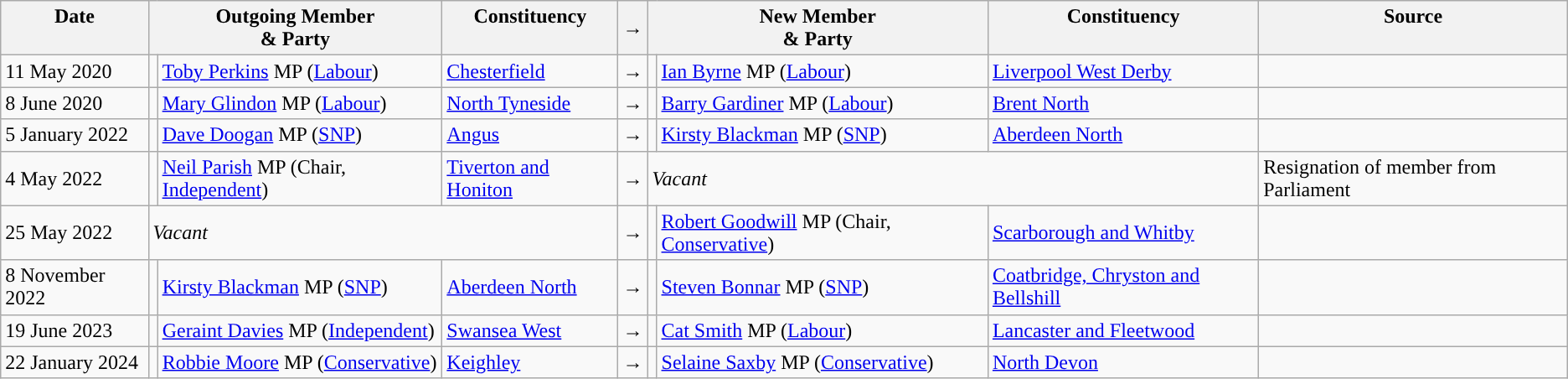<table class="wikitable">
<tr>
<th valign="top">Date</th>
<th colspan="2" valign="top">Outgoing Member<br>& Party</th>
<th valign="top">Constituency</th>
<th>→</th>
<th colspan="2" valign="top">New Member<br>& Party</th>
<th valign="top">Constituency</th>
<th valign="top">Source</th>
</tr>
<tr>
<td>11 May 2020</td>
<td style="color:inherit;background:"></td>
<td><a href='#'>Toby Perkins</a> MP (<a href='#'>Labour</a>)</td>
<td><a href='#'>Chesterfield</a></td>
<td>→</td>
<td style="color:inherit;background:"></td>
<td><a href='#'>Ian Byrne</a> MP (<a href='#'>Labour</a>)</td>
<td><a href='#'>Liverpool West Derby</a></td>
<td></td>
</tr>
<tr>
<td>8 June 2020</td>
<td style="color:inherit;background:"></td>
<td><a href='#'>Mary Glindon</a> MP (<a href='#'>Labour</a>)</td>
<td><a href='#'>North Tyneside</a></td>
<td>→</td>
<td style="color:inherit;background:"></td>
<td><a href='#'>Barry Gardiner</a> MP (<a href='#'>Labour</a>)</td>
<td><a href='#'>Brent North</a></td>
<td></td>
</tr>
<tr>
<td>5 January 2022</td>
<td style="color:inherit;background:"></td>
<td><a href='#'>Dave Doogan</a> MP (<a href='#'>SNP</a>)</td>
<td><a href='#'>Angus</a></td>
<td>→</td>
<td style="color:inherit;background:"></td>
<td><a href='#'>Kirsty Blackman</a> MP (<a href='#'>SNP</a>)</td>
<td><a href='#'>Aberdeen North</a></td>
<td></td>
</tr>
<tr>
<td>4 May 2022</td>
<td style="color:inherit;background:"></td>
<td><a href='#'>Neil Parish</a> MP (Chair, <a href='#'>Independent</a>)</td>
<td><a href='#'>Tiverton and Honiton</a></td>
<td>→</td>
<td colspan=3><em>Vacant</em></td>
<td>Resignation of member from Parliament</td>
</tr>
<tr>
<td>25 May 2022</td>
<td colspan=3><em>Vacant</em></td>
<td>→</td>
<td style="color:inherit;background:"></td>
<td><a href='#'>Robert Goodwill</a> MP (Chair, <a href='#'>Conservative</a>)</td>
<td><a href='#'>Scarborough and Whitby</a></td>
<td></td>
</tr>
<tr>
<td>8 November 2022</td>
<td style="color:inherit;background:"></td>
<td><a href='#'>Kirsty Blackman</a> MP (<a href='#'>SNP</a>)</td>
<td><a href='#'>Aberdeen North</a></td>
<td>→</td>
<td style="color:inherit;background:"></td>
<td><a href='#'>Steven Bonnar</a> MP (<a href='#'>SNP</a>)</td>
<td><a href='#'>Coatbridge, Chryston and Bellshill</a></td>
<td></td>
</tr>
<tr>
<td>19 June 2023</td>
<td style="color:inherit;background:"></td>
<td><a href='#'>Geraint Davies</a> MP (<a href='#'>Independent</a>)</td>
<td><a href='#'>Swansea West</a></td>
<td>→</td>
<td style="color:inherit;background:"></td>
<td><a href='#'>Cat Smith</a> MP (<a href='#'>Labour</a>)</td>
<td><a href='#'>Lancaster and Fleetwood</a></td>
<td></td>
</tr>
<tr>
<td>22 January 2024</td>
<td style="color:inherit;background:"></td>
<td><a href='#'>Robbie Moore</a> MP (<a href='#'>Conservative</a>)</td>
<td><a href='#'>Keighley</a></td>
<td>→</td>
<td style="color:inherit;background:"></td>
<td><a href='#'>Selaine Saxby</a> MP (<a href='#'>Conservative</a>)</td>
<td><a href='#'>North Devon</a></td>
<td></td>
</tr>
</table>
